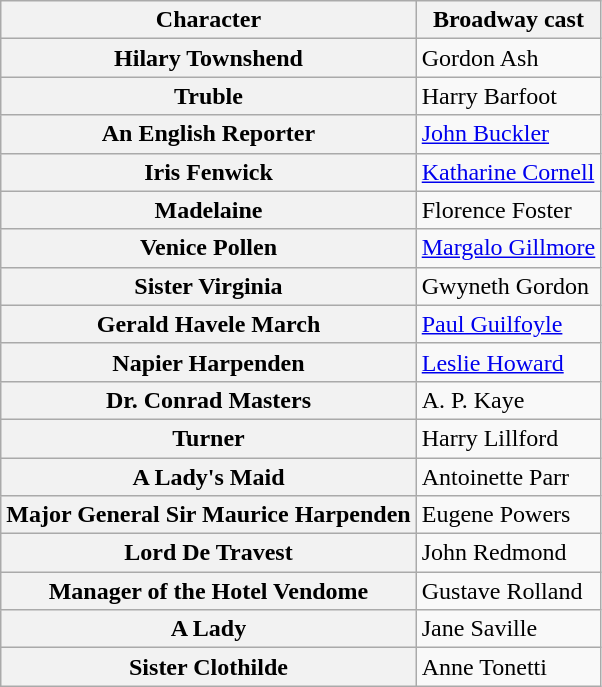<table class="wikitable sortable plainrowheaders">
<tr>
<th scope="col">Character</th>
<th scope="col">Broadway cast</th>
</tr>
<tr>
<th scope="row">Hilary Townshend</th>
<td>Gordon Ash</td>
</tr>
<tr>
<th scope="row">Truble</th>
<td>Harry Barfoot</td>
</tr>
<tr>
<th scope="row">An English Reporter</th>
<td><a href='#'>John Buckler</a></td>
</tr>
<tr>
<th scope="row">Iris Fenwick</th>
<td><a href='#'>Katharine Cornell</a></td>
</tr>
<tr>
<th scope="row">Madelaine</th>
<td>Florence Foster</td>
</tr>
<tr>
<th scope="row">Venice Pollen</th>
<td><a href='#'>Margalo Gillmore</a></td>
</tr>
<tr>
<th scope="row">Sister Virginia</th>
<td>Gwyneth Gordon</td>
</tr>
<tr>
<th scope="row">Gerald Havele March</th>
<td><a href='#'>Paul Guilfoyle</a></td>
</tr>
<tr>
<th scope="row">Napier Harpenden</th>
<td><a href='#'>Leslie Howard</a></td>
</tr>
<tr>
<th scope="row">Dr. Conrad Masters</th>
<td>A. P. Kaye</td>
</tr>
<tr>
<th scope="row">Turner</th>
<td>Harry Lillford</td>
</tr>
<tr>
<th scope="row">A Lady's Maid</th>
<td>Antoinette Parr</td>
</tr>
<tr>
<th scope="row">Major General Sir Maurice Harpenden</th>
<td>Eugene Powers</td>
</tr>
<tr>
<th scope="row">Lord De Travest</th>
<td>John Redmond</td>
</tr>
<tr>
<th scope="row">Manager of the Hotel Vendome</th>
<td>Gustave Rolland</td>
</tr>
<tr>
<th scope="row">A Lady</th>
<td>Jane Saville</td>
</tr>
<tr>
<th scope="row">Sister Clothilde</th>
<td>Anne Tonetti</td>
</tr>
</table>
